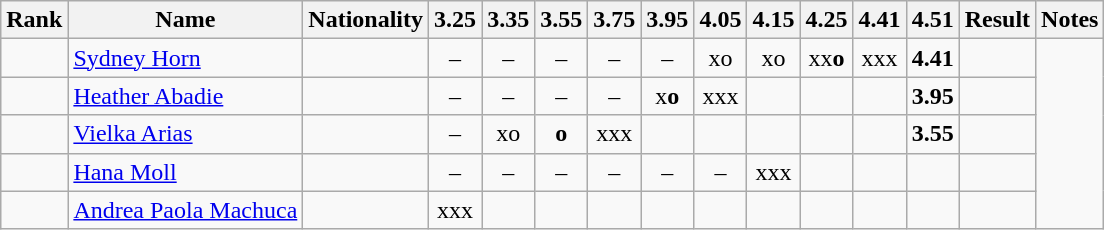<table class="wikitable sortable" style="text-align:center">
<tr>
<th>Rank</th>
<th>Name</th>
<th>Nationality</th>
<th>3.25</th>
<th>3.35</th>
<th>3.55</th>
<th>3.75</th>
<th>3.95</th>
<th>4.05</th>
<th>4.15</th>
<th>4.25</th>
<th>4.41</th>
<th>4.51</th>
<th>Result</th>
<th>Notes</th>
</tr>
<tr>
<td></td>
<td align=left><a href='#'>Sydney Horn</a></td>
<td align=left></td>
<td>–</td>
<td>–</td>
<td>–</td>
<td>–</td>
<td>–</td>
<td>xo</td>
<td>xo</td>
<td>xx<strong>o</strong></td>
<td>xxx</td>
<td><strong>4.41</strong></td>
<td></td>
</tr>
<tr>
<td></td>
<td align=left><a href='#'>Heather Abadie</a></td>
<td align=left></td>
<td>–</td>
<td>–</td>
<td>–</td>
<td>–</td>
<td>x<strong>o</strong></td>
<td>xxx</td>
<td></td>
<td></td>
<td></td>
<td><strong>3.95</strong></td>
<td></td>
</tr>
<tr>
<td></td>
<td align=left><a href='#'>Vielka Arias</a></td>
<td align=left></td>
<td>–</td>
<td>xo</td>
<td><strong>o</strong></td>
<td>xxx</td>
<td></td>
<td></td>
<td></td>
<td></td>
<td></td>
<td><strong>3.55</strong></td>
<td></td>
</tr>
<tr>
<td></td>
<td align=left><a href='#'>Hana Moll</a></td>
<td align=left></td>
<td>–</td>
<td>–</td>
<td>–</td>
<td>–</td>
<td>–</td>
<td>–</td>
<td>xxx</td>
<td></td>
<td></td>
<td><strong></strong></td>
<td></td>
</tr>
<tr>
<td></td>
<td align=left><a href='#'>Andrea Paola Machuca</a></td>
<td align=left></td>
<td>xxx</td>
<td></td>
<td></td>
<td></td>
<td></td>
<td></td>
<td></td>
<td></td>
<td></td>
<td><strong></strong></td>
<td></td>
</tr>
</table>
